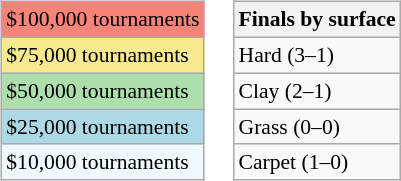<table>
<tr valign=top>
<td><br><table class=wikitable style=font-size:90%>
<tr bgcolor=f88379>
<td>$100,000 tournaments</td>
</tr>
<tr bgcolor=f7e98e>
<td>$75,000 tournaments</td>
</tr>
<tr bgcolor=addfad>
<td>$50,000 tournaments</td>
</tr>
<tr bgcolor=lightblue>
<td>$25,000 tournaments</td>
</tr>
<tr bgcolor=f0f8ff>
<td>$10,000 tournaments</td>
</tr>
</table>
</td>
<td><br><table class=wikitable style=font-size:90%>
<tr>
<th>Finals by surface</th>
</tr>
<tr>
<td>Hard (3–1)</td>
</tr>
<tr>
<td>Clay (2–1)</td>
</tr>
<tr>
<td>Grass (0–0)</td>
</tr>
<tr>
<td>Carpet (1–0)</td>
</tr>
</table>
</td>
</tr>
</table>
